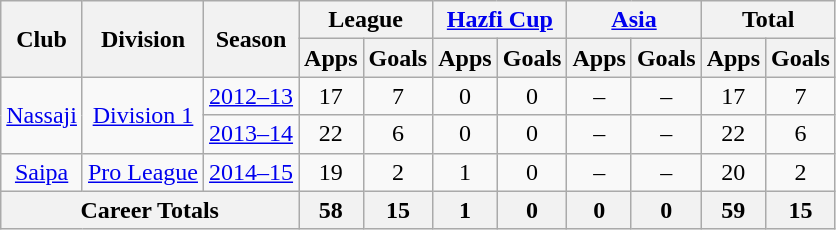<table class="wikitable" style="text-align: center;">
<tr>
<th rowspan="2">Club</th>
<th rowspan="2">Division</th>
<th rowspan="2">Season</th>
<th colspan="2">League</th>
<th colspan="2"><a href='#'>Hazfi Cup</a></th>
<th colspan="2"><a href='#'>Asia</a></th>
<th colspan="2">Total</th>
</tr>
<tr>
<th>Apps</th>
<th>Goals</th>
<th>Apps</th>
<th>Goals</th>
<th>Apps</th>
<th>Goals</th>
<th>Apps</th>
<th>Goals</th>
</tr>
<tr>
<td rowspan="2"><a href='#'>Nassaji</a></td>
<td rowspan="2"><a href='#'>Division 1</a></td>
<td><a href='#'>2012–13</a></td>
<td>17</td>
<td>7</td>
<td>0</td>
<td>0</td>
<td>–</td>
<td>–</td>
<td>17</td>
<td>7</td>
</tr>
<tr>
<td><a href='#'>2013–14</a></td>
<td>22</td>
<td>6</td>
<td>0</td>
<td>0</td>
<td>–</td>
<td>–</td>
<td>22</td>
<td>6</td>
</tr>
<tr>
<td><a href='#'>Saipa</a></td>
<td><a href='#'>Pro League</a></td>
<td><a href='#'>2014–15</a></td>
<td>19</td>
<td>2</td>
<td>1</td>
<td>0</td>
<td>–</td>
<td>–</td>
<td>20</td>
<td>2</td>
</tr>
<tr>
<th colspan=3>Career Totals</th>
<th>58</th>
<th>15</th>
<th>1</th>
<th>0</th>
<th>0</th>
<th>0</th>
<th>59</th>
<th>15</th>
</tr>
</table>
